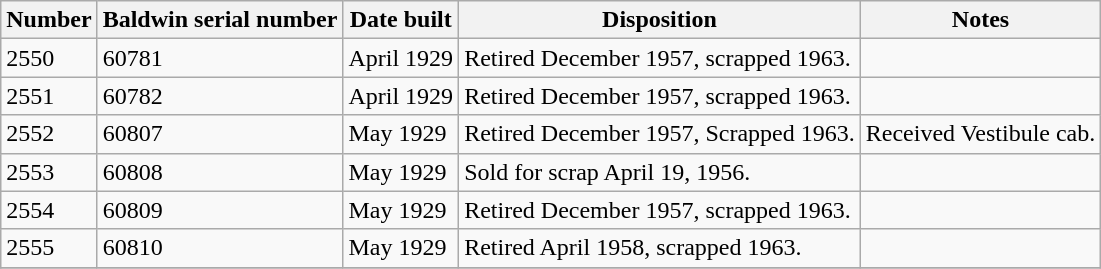<table class="wikitable">
<tr>
<th>Number</th>
<th>Baldwin serial number</th>
<th>Date built</th>
<th>Disposition</th>
<th>Notes</th>
</tr>
<tr>
<td>2550</td>
<td>60781</td>
<td>April 1929</td>
<td>Retired December 1957, scrapped 1963.</td>
<td></td>
</tr>
<tr>
<td>2551</td>
<td>60782</td>
<td>April 1929</td>
<td>Retired December 1957, scrapped 1963.</td>
<td></td>
</tr>
<tr>
<td>2552</td>
<td>60807</td>
<td>May 1929</td>
<td>Retired December 1957, Scrapped 1963.</td>
<td>Received Vestibule cab.</td>
</tr>
<tr>
<td>2553</td>
<td>60808</td>
<td>May 1929</td>
<td>Sold for scrap April 19, 1956.</td>
<td></td>
</tr>
<tr>
<td>2554</td>
<td>60809</td>
<td>May 1929</td>
<td>Retired December 1957, scrapped 1963.</td>
<td></td>
</tr>
<tr>
<td>2555</td>
<td>60810</td>
<td>May 1929</td>
<td>Retired April 1958, scrapped 1963.</td>
<td></td>
</tr>
<tr>
</tr>
</table>
